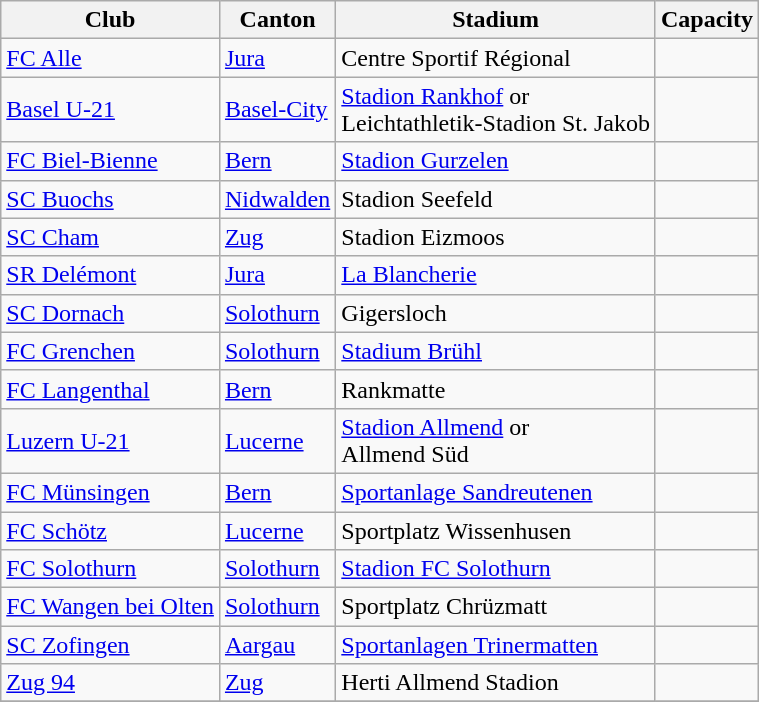<table class="wikitable">
<tr>
<th>Club</th>
<th>Canton</th>
<th>Stadium</th>
<th>Capacity</th>
</tr>
<tr>
<td><a href='#'>FC Alle</a></td>
<td><a href='#'>Jura</a></td>
<td>Centre Sportif Régional</td>
<td></td>
</tr>
<tr>
<td><a href='#'>Basel U-21</a></td>
<td><a href='#'>Basel-City</a></td>
<td><a href='#'>Stadion Rankhof</a> or<br>Leichtathletik-Stadion St. Jakob</td>
<td><br></td>
</tr>
<tr>
<td><a href='#'>FC Biel-Bienne</a></td>
<td><a href='#'>Bern</a></td>
<td><a href='#'>Stadion Gurzelen</a></td>
<td></td>
</tr>
<tr>
<td><a href='#'>SC Buochs</a></td>
<td><a href='#'>Nidwalden</a></td>
<td>Stadion Seefeld</td>
<td></td>
</tr>
<tr>
<td><a href='#'>SC Cham</a></td>
<td><a href='#'>Zug</a></td>
<td>Stadion Eizmoos</td>
<td></td>
</tr>
<tr>
<td><a href='#'>SR Delémont</a></td>
<td><a href='#'>Jura</a></td>
<td><a href='#'>La Blancherie</a></td>
<td></td>
</tr>
<tr>
<td><a href='#'>SC Dornach</a></td>
<td><a href='#'>Solothurn</a></td>
<td>Gigersloch</td>
<td></td>
</tr>
<tr>
<td><a href='#'>FC Grenchen</a></td>
<td><a href='#'>Solothurn</a></td>
<td><a href='#'>Stadium Brühl</a></td>
<td></td>
</tr>
<tr>
<td><a href='#'>FC Langenthal</a></td>
<td><a href='#'>Bern</a></td>
<td>Rankmatte</td>
<td></td>
</tr>
<tr>
<td><a href='#'>Luzern U-21</a></td>
<td><a href='#'>Lucerne</a></td>
<td><a href='#'>Stadion Allmend</a> or<br>Allmend Süd</td>
<td><br></td>
</tr>
<tr>
<td><a href='#'>FC Münsingen</a></td>
<td><a href='#'>Bern</a></td>
<td><a href='#'>Sportanlage Sandreutenen</a></td>
<td></td>
</tr>
<tr>
<td><a href='#'>FC Schötz</a></td>
<td><a href='#'>Lucerne</a></td>
<td>Sportplatz Wissenhusen</td>
<td></td>
</tr>
<tr>
<td><a href='#'>FC Solothurn</a></td>
<td><a href='#'>Solothurn</a></td>
<td><a href='#'>Stadion FC Solothurn</a></td>
<td></td>
</tr>
<tr>
<td><a href='#'>FC Wangen bei Olten</a></td>
<td><a href='#'>Solothurn</a></td>
<td>Sportplatz Chrüzmatt</td>
<td></td>
</tr>
<tr>
<td><a href='#'>SC Zofingen</a></td>
<td><a href='#'>Aargau</a></td>
<td><a href='#'>Sportanlagen Trinermatten</a></td>
<td></td>
</tr>
<tr>
<td><a href='#'>Zug 94</a></td>
<td><a href='#'>Zug</a></td>
<td>Herti Allmend Stadion</td>
<td></td>
</tr>
<tr>
</tr>
</table>
